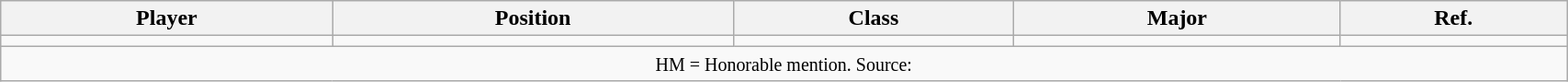<table class="wikitable" style="width: 90%;text-align: center;">
<tr>
<th style=>Player</th>
<th style=>Position</th>
<th style=>Class</th>
<th style=>Major</th>
<th style=>Ref.</th>
</tr>
<tr align="center">
<td></td>
<td></td>
<td></td>
<td></td>
<td></td>
</tr>
<tr>
<td colspan="5"><small>HM = Honorable mention. Source: </small></td>
</tr>
</table>
